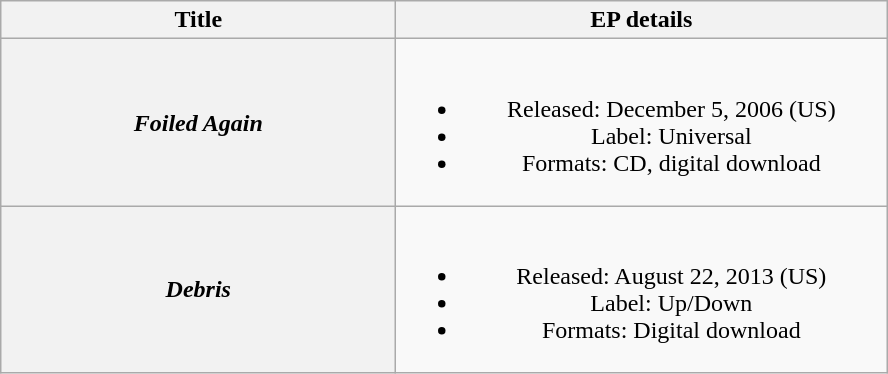<table class="wikitable plainrowheaders" style="text-align:center;">
<tr>
<th scope="col" style="width:16em;">Title</th>
<th scope="col" style="width:20em;">EP details</th>
</tr>
<tr>
<th scope="row"><em>Foiled Again</em></th>
<td><br><ul><li>Released: December 5, 2006 <span>(US)</span></li><li>Label: Universal</li><li>Formats: CD, digital download</li></ul></td>
</tr>
<tr>
<th scope="row"><em>Debris</em></th>
<td><br><ul><li>Released: August 22, 2013 <span>(US)</span></li><li>Label: Up/Down</li><li>Formats: Digital download</li></ul></td>
</tr>
</table>
